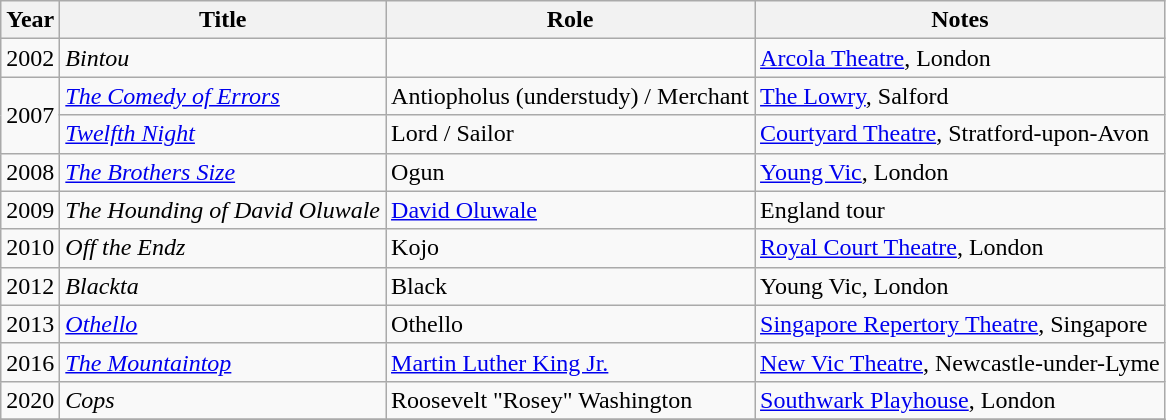<table class="wikitable sortable">
<tr>
<th>Year</th>
<th>Title</th>
<th>Role</th>
<th class="unsortable">Notes</th>
</tr>
<tr>
<td>2002</td>
<td><em>Bintou</em></td>
<td></td>
<td><a href='#'>Arcola Theatre</a>, London</td>
</tr>
<tr>
<td rowspan="2">2007</td>
<td><em><a href='#'>The Comedy of Errors</a></em></td>
<td>Antiopholus (understudy) / Merchant</td>
<td><a href='#'>The Lowry</a>, Salford</td>
</tr>
<tr>
<td><em><a href='#'>Twelfth Night</a></em></td>
<td>Lord / Sailor</td>
<td><a href='#'>Courtyard Theatre</a>, Stratford-upon-Avon</td>
</tr>
<tr>
<td>2008</td>
<td><em><a href='#'>The Brothers Size</a></em></td>
<td>Ogun</td>
<td><a href='#'>Young Vic</a>, London</td>
</tr>
<tr>
<td>2009</td>
<td><em>The Hounding of David Oluwale</em></td>
<td><a href='#'>David Oluwale</a></td>
<td>England tour</td>
</tr>
<tr>
<td>2010</td>
<td><em>Off the Endz</em></td>
<td>Kojo</td>
<td><a href='#'>Royal Court Theatre</a>, London</td>
</tr>
<tr>
<td>2012</td>
<td><em>Blackta</em></td>
<td>Black</td>
<td>Young Vic, London</td>
</tr>
<tr>
<td>2013</td>
<td><em><a href='#'>Othello</a></em></td>
<td>Othello</td>
<td><a href='#'>Singapore Repertory Theatre</a>, Singapore</td>
</tr>
<tr>
<td>2016</td>
<td><em><a href='#'>The Mountaintop</a></em></td>
<td><a href='#'>Martin Luther King Jr.</a></td>
<td><a href='#'>New Vic Theatre</a>, Newcastle-under-Lyme</td>
</tr>
<tr>
<td>2020</td>
<td><em>Cops</em></td>
<td>Roosevelt "Rosey" Washington</td>
<td><a href='#'>Southwark Playhouse</a>, London</td>
</tr>
<tr>
</tr>
</table>
